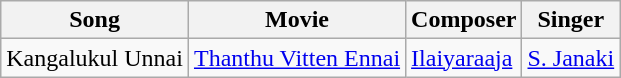<table class="wikitable">
<tr>
<th>Song</th>
<th>Movie</th>
<th>Composer</th>
<th>Singer</th>
</tr>
<tr>
<td>Kangalukul Unnai</td>
<td><a href='#'>Thanthu Vitten Ennai</a></td>
<td><a href='#'>Ilaiyaraaja</a></td>
<td><a href='#'>S. Janaki</a></td>
</tr>
</table>
